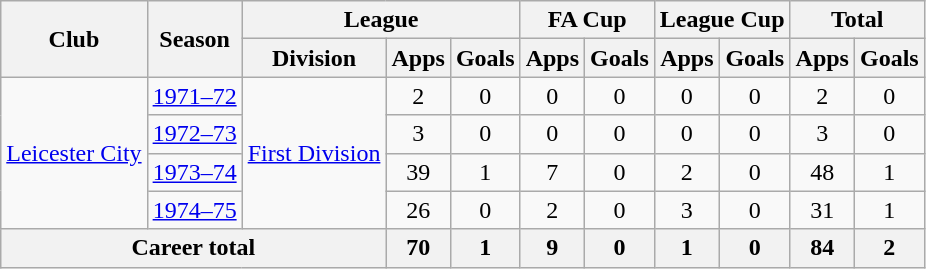<table class="wikitable" style="text-align: center;">
<tr>
<th rowspan="2">Club</th>
<th rowspan="2">Season</th>
<th colspan="3">League</th>
<th colspan="2">FA Cup</th>
<th colspan="2">League Cup</th>
<th colspan="2">Total</th>
</tr>
<tr>
<th>Division</th>
<th>Apps</th>
<th>Goals</th>
<th>Apps</th>
<th>Goals</th>
<th>Apps</th>
<th>Goals</th>
<th>Apps</th>
<th>Goals</th>
</tr>
<tr>
<td rowspan="4"><a href='#'>Leicester City</a></td>
<td><a href='#'>1971–72</a></td>
<td rowspan="4"><a href='#'>First Division</a></td>
<td>2</td>
<td>0</td>
<td>0</td>
<td>0</td>
<td>0</td>
<td>0</td>
<td>2</td>
<td>0</td>
</tr>
<tr>
<td><a href='#'>1972–73</a></td>
<td>3</td>
<td>0</td>
<td>0</td>
<td>0</td>
<td>0</td>
<td>0</td>
<td>3</td>
<td>0</td>
</tr>
<tr>
<td><a href='#'>1973–74</a></td>
<td>39</td>
<td>1</td>
<td>7</td>
<td>0</td>
<td>2</td>
<td>0</td>
<td>48</td>
<td>1</td>
</tr>
<tr>
<td><a href='#'>1974–75</a></td>
<td>26</td>
<td>0</td>
<td>2</td>
<td>0</td>
<td>3</td>
<td>0</td>
<td>31</td>
<td>1</td>
</tr>
<tr>
<th colspan="3">Career total</th>
<th>70</th>
<th>1</th>
<th>9</th>
<th>0</th>
<th>1</th>
<th>0</th>
<th>84</th>
<th>2</th>
</tr>
</table>
